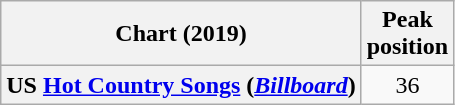<table class="wikitable sortable plainrowheaders" style="text-align:center">
<tr>
<th scope="col">Chart (2019)</th>
<th scope="col">Peak<br> position</th>
</tr>
<tr>
<th scope="row">US <a href='#'>Hot Country Songs</a> (<em><a href='#'>Billboard</a></em>)</th>
<td>36</td>
</tr>
</table>
